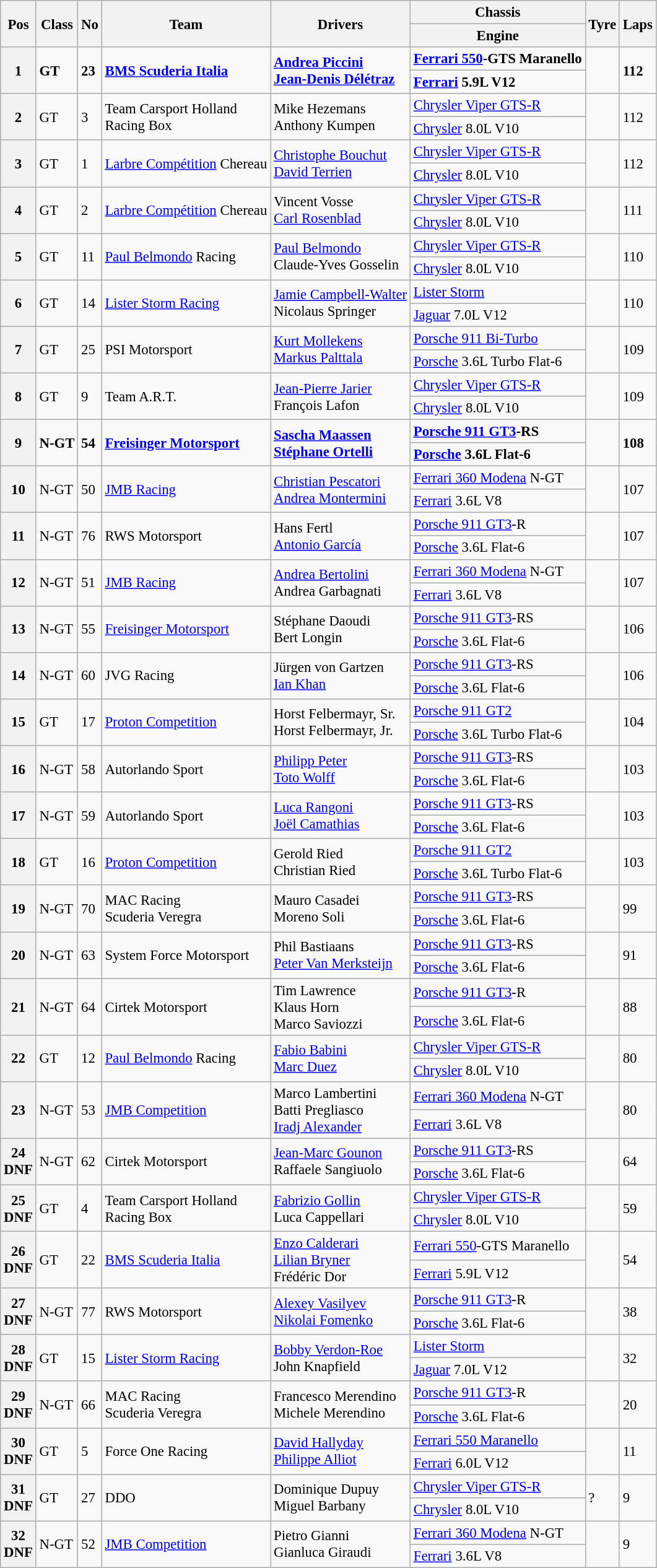<table class="wikitable" style="font-size: 95%;">
<tr>
<th rowspan=2>Pos</th>
<th rowspan=2>Class</th>
<th rowspan=2>No</th>
<th rowspan=2>Team</th>
<th rowspan=2>Drivers</th>
<th>Chassis</th>
<th rowspan=2>Tyre</th>
<th rowspan=2>Laps</th>
</tr>
<tr>
<th>Engine</th>
</tr>
<tr style="font-weight:bold">
<th rowspan=2>1</th>
<td rowspan=2>GT</td>
<td rowspan=2>23</td>
<td rowspan=2> <a href='#'>BMS Scuderia Italia</a></td>
<td rowspan=2> <a href='#'>Andrea Piccini</a><br> <a href='#'>Jean-Denis Délétraz</a></td>
<td><a href='#'>Ferrari 550</a>-GTS Maranello</td>
<td rowspan=2></td>
<td rowspan=2>112</td>
</tr>
<tr style="font-weight:bold">
<td><a href='#'>Ferrari</a> 5.9L V12</td>
</tr>
<tr>
<th rowspan=2>2</th>
<td rowspan=2>GT</td>
<td rowspan=2>3</td>
<td rowspan=2> Team Carsport Holland<br> Racing Box</td>
<td rowspan=2> Mike Hezemans<br> Anthony Kumpen</td>
<td><a href='#'>Chrysler Viper GTS-R</a></td>
<td rowspan=2></td>
<td rowspan=2>112</td>
</tr>
<tr>
<td><a href='#'>Chrysler</a> 8.0L V10</td>
</tr>
<tr>
<th rowspan=2>3</th>
<td rowspan=2>GT</td>
<td rowspan=2>1</td>
<td rowspan=2> <a href='#'>Larbre Compétition</a> Chereau</td>
<td rowspan=2> <a href='#'>Christophe Bouchut</a><br> <a href='#'>David Terrien</a></td>
<td><a href='#'>Chrysler Viper GTS-R</a></td>
<td rowspan=2></td>
<td rowspan=2>112</td>
</tr>
<tr>
<td><a href='#'>Chrysler</a> 8.0L V10</td>
</tr>
<tr>
<th rowspan=2>4</th>
<td rowspan=2>GT</td>
<td rowspan=2>2</td>
<td rowspan=2> <a href='#'>Larbre Compétition</a> Chereau</td>
<td rowspan=2> Vincent Vosse<br> <a href='#'>Carl Rosenblad</a></td>
<td><a href='#'>Chrysler Viper GTS-R</a></td>
<td rowspan=2></td>
<td rowspan=2>111</td>
</tr>
<tr>
<td><a href='#'>Chrysler</a> 8.0L V10</td>
</tr>
<tr>
<th rowspan=2>5</th>
<td rowspan=2>GT</td>
<td rowspan=2>11</td>
<td rowspan=2> <a href='#'>Paul Belmondo</a> Racing</td>
<td rowspan=2> <a href='#'>Paul Belmondo</a><br> Claude-Yves Gosselin</td>
<td><a href='#'>Chrysler Viper GTS-R</a></td>
<td rowspan=2></td>
<td rowspan=2>110</td>
</tr>
<tr>
<td><a href='#'>Chrysler</a> 8.0L V10</td>
</tr>
<tr>
<th rowspan=2>6</th>
<td rowspan=2>GT</td>
<td rowspan=2>14</td>
<td rowspan=2> <a href='#'>Lister Storm Racing</a></td>
<td rowspan=2> <a href='#'>Jamie Campbell-Walter</a><br> Nicolaus Springer</td>
<td><a href='#'>Lister Storm</a></td>
<td rowspan=2></td>
<td rowspan=2>110</td>
</tr>
<tr>
<td><a href='#'>Jaguar</a> 7.0L V12</td>
</tr>
<tr>
<th rowspan=2>7</th>
<td rowspan=2>GT</td>
<td rowspan=2>25</td>
<td rowspan=2> PSI Motorsport</td>
<td rowspan=2> <a href='#'>Kurt Mollekens</a><br> <a href='#'>Markus Palttala</a></td>
<td><a href='#'>Porsche 911 Bi-Turbo</a></td>
<td rowspan=2></td>
<td rowspan=2>109</td>
</tr>
<tr>
<td><a href='#'>Porsche</a> 3.6L Turbo Flat-6</td>
</tr>
<tr>
<th rowspan=2>8</th>
<td rowspan=2>GT</td>
<td rowspan=2>9</td>
<td rowspan=2> Team A.R.T.</td>
<td rowspan=2> <a href='#'>Jean-Pierre Jarier</a><br> François Lafon</td>
<td><a href='#'>Chrysler Viper GTS-R</a></td>
<td rowspan=2></td>
<td rowspan=2>109</td>
</tr>
<tr>
<td><a href='#'>Chrysler</a> 8.0L V10</td>
</tr>
<tr style="font-weight:bold">
<th rowspan=2>9</th>
<td rowspan=2>N-GT</td>
<td rowspan=2>54</td>
<td rowspan=2> <a href='#'>Freisinger Motorsport</a></td>
<td rowspan=2> <a href='#'>Sascha Maassen</a><br> <a href='#'>Stéphane Ortelli</a></td>
<td><a href='#'>Porsche 911 GT3</a>-RS</td>
<td rowspan=2></td>
<td rowspan=2>108</td>
</tr>
<tr style="font-weight:bold">
<td><a href='#'>Porsche</a> 3.6L Flat-6</td>
</tr>
<tr>
<th rowspan=2>10</th>
<td rowspan=2>N-GT</td>
<td rowspan=2>50</td>
<td rowspan=2> <a href='#'>JMB Racing</a></td>
<td rowspan=2> <a href='#'>Christian Pescatori</a><br> <a href='#'>Andrea Montermini</a></td>
<td><a href='#'>Ferrari 360 Modena</a> N-GT</td>
<td rowspan=2></td>
<td rowspan=2>107</td>
</tr>
<tr>
<td><a href='#'>Ferrari</a> 3.6L V8</td>
</tr>
<tr>
<th rowspan=2>11</th>
<td rowspan=2>N-GT</td>
<td rowspan=2>76</td>
<td rowspan=2> RWS Motorsport</td>
<td rowspan=2> Hans Fertl<br> <a href='#'>Antonio García</a></td>
<td><a href='#'>Porsche 911 GT3</a>-R</td>
<td rowspan=2></td>
<td rowspan=2>107</td>
</tr>
<tr>
<td><a href='#'>Porsche</a> 3.6L Flat-6</td>
</tr>
<tr>
<th rowspan=2>12</th>
<td rowspan=2>N-GT</td>
<td rowspan=2>51</td>
<td rowspan=2> <a href='#'>JMB Racing</a></td>
<td rowspan=2> <a href='#'>Andrea Bertolini</a><br> Andrea Garbagnati</td>
<td><a href='#'>Ferrari 360 Modena</a> N-GT</td>
<td rowspan=2></td>
<td rowspan=2>107</td>
</tr>
<tr>
<td><a href='#'>Ferrari</a> 3.6L V8</td>
</tr>
<tr>
<th rowspan=2>13</th>
<td rowspan=2>N-GT</td>
<td rowspan=2>55</td>
<td rowspan=2> <a href='#'>Freisinger Motorsport</a></td>
<td rowspan=2> Stéphane Daoudi<br> Bert Longin</td>
<td><a href='#'>Porsche 911 GT3</a>-RS</td>
<td rowspan=2></td>
<td rowspan=2>106</td>
</tr>
<tr>
<td><a href='#'>Porsche</a> 3.6L Flat-6</td>
</tr>
<tr>
<th rowspan=2>14</th>
<td rowspan=2>N-GT</td>
<td rowspan=2>60</td>
<td rowspan=2> JVG Racing</td>
<td rowspan=2> Jürgen von Gartzen<br> <a href='#'>Ian Khan</a></td>
<td><a href='#'>Porsche 911 GT3</a>-RS</td>
<td rowspan=2></td>
<td rowspan=2>106</td>
</tr>
<tr>
<td><a href='#'>Porsche</a> 3.6L Flat-6</td>
</tr>
<tr>
<th rowspan=2>15</th>
<td rowspan=2>GT</td>
<td rowspan=2>17</td>
<td rowspan=2> <a href='#'>Proton Competition</a></td>
<td rowspan=2> Horst Felbermayr, Sr.<br> Horst Felbermayr, Jr.</td>
<td><a href='#'>Porsche 911 GT2</a></td>
<td rowspan=2></td>
<td rowspan=2>104</td>
</tr>
<tr>
<td><a href='#'>Porsche</a> 3.6L Turbo Flat-6</td>
</tr>
<tr>
<th rowspan=2>16</th>
<td rowspan=2>N-GT</td>
<td rowspan=2>58</td>
<td rowspan=2> Autorlando Sport</td>
<td rowspan=2> <a href='#'>Philipp Peter</a><br> <a href='#'>Toto Wolff</a></td>
<td><a href='#'>Porsche 911 GT3</a>-RS</td>
<td rowspan=2></td>
<td rowspan=2>103</td>
</tr>
<tr>
<td><a href='#'>Porsche</a> 3.6L Flat-6</td>
</tr>
<tr>
<th rowspan=2>17</th>
<td rowspan=2>N-GT</td>
<td rowspan=2>59</td>
<td rowspan=2> Autorlando Sport</td>
<td rowspan=2> <a href='#'>Luca Rangoni</a><br> <a href='#'>Joël Camathias</a></td>
<td><a href='#'>Porsche 911 GT3</a>-RS</td>
<td rowspan=2></td>
<td rowspan=2>103</td>
</tr>
<tr>
<td><a href='#'>Porsche</a> 3.6L Flat-6</td>
</tr>
<tr>
<th rowspan=2>18</th>
<td rowspan=2>GT</td>
<td rowspan=2>16</td>
<td rowspan=2> <a href='#'>Proton Competition</a></td>
<td rowspan=2> Gerold Ried<br> Christian Ried</td>
<td><a href='#'>Porsche 911 GT2</a></td>
<td rowspan=2></td>
<td rowspan=2>103</td>
</tr>
<tr>
<td><a href='#'>Porsche</a> 3.6L Turbo Flat-6</td>
</tr>
<tr>
<th rowspan=2>19</th>
<td rowspan=2>N-GT</td>
<td rowspan=2>70</td>
<td rowspan=2> MAC Racing<br> Scuderia Veregra</td>
<td rowspan=2> Mauro Casadei<br> Moreno Soli</td>
<td><a href='#'>Porsche 911 GT3</a>-RS</td>
<td rowspan=2></td>
<td rowspan=2>99</td>
</tr>
<tr>
<td><a href='#'>Porsche</a> 3.6L Flat-6</td>
</tr>
<tr>
<th rowspan=2>20</th>
<td rowspan=2>N-GT</td>
<td rowspan=2>63</td>
<td rowspan=2> System Force Motorsport</td>
<td rowspan=2> Phil Bastiaans<br> <a href='#'>Peter Van Merksteijn</a></td>
<td><a href='#'>Porsche 911 GT3</a>-RS</td>
<td rowspan=2></td>
<td rowspan=2>91</td>
</tr>
<tr>
<td><a href='#'>Porsche</a> 3.6L Flat-6</td>
</tr>
<tr>
<th rowspan=2>21</th>
<td rowspan=2>N-GT</td>
<td rowspan=2>64</td>
<td rowspan=2> Cirtek Motorsport</td>
<td rowspan=2> Tim Lawrence<br> Klaus Horn<br> Marco Saviozzi</td>
<td><a href='#'>Porsche 911 GT3</a>-R</td>
<td rowspan=2></td>
<td rowspan=2>88</td>
</tr>
<tr>
<td><a href='#'>Porsche</a> 3.6L Flat-6</td>
</tr>
<tr>
<th rowspan=2>22</th>
<td rowspan=2>GT</td>
<td rowspan=2>12</td>
<td rowspan=2> <a href='#'>Paul Belmondo</a> Racing</td>
<td rowspan=2> <a href='#'>Fabio Babini</a><br> <a href='#'>Marc Duez</a></td>
<td><a href='#'>Chrysler Viper GTS-R</a></td>
<td rowspan=2></td>
<td rowspan=2>80</td>
</tr>
<tr>
<td><a href='#'>Chrysler</a> 8.0L V10</td>
</tr>
<tr>
<th rowspan=2>23</th>
<td rowspan=2>N-GT</td>
<td rowspan=2>53</td>
<td rowspan=2> <a href='#'>JMB Competition</a></td>
<td rowspan=2> Marco Lambertini<br> Batti Pregliasco<br> <a href='#'>Iradj Alexander</a></td>
<td><a href='#'>Ferrari 360 Modena</a> N-GT</td>
<td rowspan=2></td>
<td rowspan=2>80</td>
</tr>
<tr>
<td><a href='#'>Ferrari</a> 3.6L V8</td>
</tr>
<tr>
<th rowspan=2>24<br>DNF</th>
<td rowspan=2>N-GT</td>
<td rowspan=2>62</td>
<td rowspan=2> Cirtek Motorsport</td>
<td rowspan=2> <a href='#'>Jean-Marc Gounon</a><br> Raffaele Sangiuolo</td>
<td><a href='#'>Porsche 911 GT3</a>-RS</td>
<td rowspan=2></td>
<td rowspan=2>64</td>
</tr>
<tr>
<td><a href='#'>Porsche</a> 3.6L Flat-6</td>
</tr>
<tr>
<th rowspan=2>25<br>DNF</th>
<td rowspan=2>GT</td>
<td rowspan=2>4</td>
<td rowspan=2> Team Carsport Holland<br> Racing Box</td>
<td rowspan=2> <a href='#'>Fabrizio Gollin</a><br> Luca Cappellari</td>
<td><a href='#'>Chrysler Viper GTS-R</a></td>
<td rowspan=2></td>
<td rowspan=2>59</td>
</tr>
<tr>
<td><a href='#'>Chrysler</a> 8.0L V10</td>
</tr>
<tr>
<th rowspan=2>26<br>DNF</th>
<td rowspan=2>GT</td>
<td rowspan=2>22</td>
<td rowspan=2> <a href='#'>BMS Scuderia Italia</a></td>
<td rowspan=2> <a href='#'>Enzo Calderari</a><br> <a href='#'>Lilian Bryner</a><br> Frédéric Dor</td>
<td><a href='#'>Ferrari 550</a>-GTS Maranello</td>
<td rowspan=2></td>
<td rowspan=2>54</td>
</tr>
<tr>
<td><a href='#'>Ferrari</a> 5.9L V12</td>
</tr>
<tr>
<th rowspan=2>27<br>DNF</th>
<td rowspan=2>N-GT</td>
<td rowspan=2>77</td>
<td rowspan=2> RWS Motorsport</td>
<td rowspan=2> <a href='#'>Alexey Vasilyev</a><br> <a href='#'>Nikolai Fomenko</a></td>
<td><a href='#'>Porsche 911 GT3</a>-R</td>
<td rowspan=2></td>
<td rowspan=2>38</td>
</tr>
<tr>
<td><a href='#'>Porsche</a> 3.6L Flat-6</td>
</tr>
<tr>
<th rowspan=2>28<br>DNF</th>
<td rowspan=2>GT</td>
<td rowspan=2>15</td>
<td rowspan=2> <a href='#'>Lister Storm Racing</a></td>
<td rowspan=2> <a href='#'>Bobby Verdon-Roe</a><br> John Knapfield</td>
<td><a href='#'>Lister Storm</a></td>
<td rowspan=2></td>
<td rowspan=2>32</td>
</tr>
<tr>
<td><a href='#'>Jaguar</a> 7.0L V12</td>
</tr>
<tr>
<th rowspan=2>29<br>DNF</th>
<td rowspan=2>N-GT</td>
<td rowspan=2>66</td>
<td rowspan=2> MAC Racing<br> Scuderia Veregra</td>
<td rowspan=2> Francesco Merendino<br> Michele Merendino</td>
<td><a href='#'>Porsche 911 GT3</a>-R</td>
<td rowspan=2></td>
<td rowspan=2>20</td>
</tr>
<tr>
<td><a href='#'>Porsche</a> 3.6L Flat-6</td>
</tr>
<tr>
<th rowspan=2>30<br>DNF</th>
<td rowspan=2>GT</td>
<td rowspan=2>5</td>
<td rowspan=2> Force One Racing</td>
<td rowspan=2> <a href='#'>David Hallyday</a><br> <a href='#'>Philippe Alliot</a></td>
<td><a href='#'>Ferrari 550 Maranello</a></td>
<td rowspan=2></td>
<td rowspan=2>11</td>
</tr>
<tr>
<td><a href='#'>Ferrari</a> 6.0L V12</td>
</tr>
<tr>
<th rowspan=2>31<br>DNF</th>
<td rowspan=2>GT</td>
<td rowspan=2>27</td>
<td rowspan=2> DDO</td>
<td rowspan=2> Dominique Dupuy<br> Miguel Barbany</td>
<td><a href='#'>Chrysler Viper GTS-R</a></td>
<td rowspan=2>?</td>
<td rowspan=2>9</td>
</tr>
<tr>
<td><a href='#'>Chrysler</a> 8.0L V10</td>
</tr>
<tr>
<th rowspan=2>32<br>DNF</th>
<td rowspan=2>N-GT</td>
<td rowspan=2>52</td>
<td rowspan=2> <a href='#'>JMB Competition</a></td>
<td rowspan=2> Pietro Gianni<br> Gianluca Giraudi</td>
<td><a href='#'>Ferrari 360 Modena</a> N-GT</td>
<td rowspan=2></td>
<td rowspan=2>9</td>
</tr>
<tr>
<td><a href='#'>Ferrari</a> 3.6L V8</td>
</tr>
</table>
